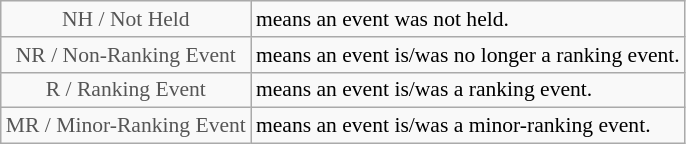<table class="wikitable" style="font-size:90%">
<tr>
<td style="text-align:center; color:#555555;" colspan="4">NH / Not Held</td>
<td>means an event was not held.</td>
</tr>
<tr>
<td style="text-align:center; color:#555555;" colspan="4">NR / Non-Ranking Event</td>
<td>means an event is/was no longer a ranking event.</td>
</tr>
<tr>
<td style="text-align:center; color:#555555;" colspan="4">R / Ranking Event</td>
<td>means an event is/was a ranking event.</td>
</tr>
<tr>
<td style="text-align:center; color:#555555;" colspan="4">MR / Minor-Ranking Event</td>
<td>means an event is/was a minor-ranking event.</td>
</tr>
</table>
